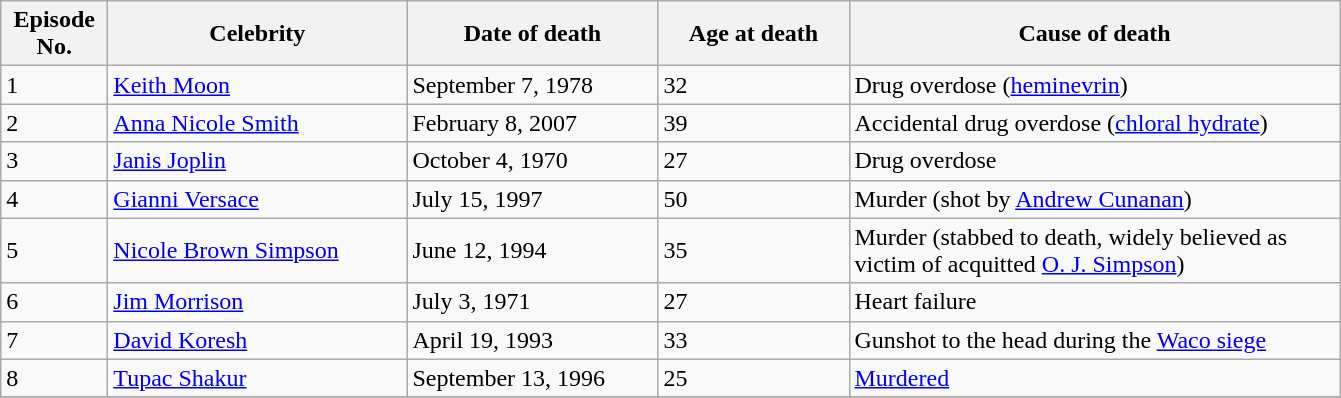<table class="wikitable">
<tr>
<th style="width:4em;"><strong>Episode<br>No.</strong></th>
<th style="width:12em;"><strong>Celebrity</strong></th>
<th style="width:10em;"><strong>Date of death</strong></th>
<th style="width:7.5em;"><strong>Age at death</strong></th>
<th style="width:20em;"><strong>Cause of death</strong></th>
</tr>
<tr>
<td>1</td>
<td><a href='#'>Keith Moon</a></td>
<td>September 7, 1978</td>
<td>32</td>
<td>Drug overdose (<a href='#'>heminevrin</a>)</td>
</tr>
<tr>
<td>2</td>
<td><a href='#'>Anna Nicole Smith</a></td>
<td>February 8, 2007</td>
<td>39</td>
<td>Accidental drug overdose (<a href='#'>chloral hydrate</a>)</td>
</tr>
<tr>
<td>3</td>
<td><a href='#'>Janis Joplin</a></td>
<td>October 4, 1970</td>
<td>27</td>
<td>Drug overdose</td>
</tr>
<tr>
<td>4</td>
<td><a href='#'>Gianni Versace</a></td>
<td>July 15, 1997</td>
<td>50</td>
<td>Murder (shot by <a href='#'>Andrew Cunanan</a>)</td>
</tr>
<tr>
<td>5</td>
<td><a href='#'>Nicole Brown Simpson</a></td>
<td>June 12, 1994</td>
<td>35</td>
<td>Murder (stabbed to death, widely believed as victim of acquitted <a href='#'>O. J. Simpson</a>)</td>
</tr>
<tr>
<td>6</td>
<td><a href='#'>Jim Morrison</a></td>
<td>July 3, 1971</td>
<td>27</td>
<td>Heart failure</td>
</tr>
<tr>
<td>7</td>
<td><a href='#'>David Koresh</a></td>
<td>April 19, 1993</td>
<td>33</td>
<td>Gunshot to the head during the <a href='#'>Waco siege</a></td>
</tr>
<tr>
<td>8</td>
<td><a href='#'>Tupac Shakur</a></td>
<td>September 13, 1996</td>
<td>25</td>
<td><a href='#'>Murdered</a></td>
</tr>
<tr>
</tr>
</table>
